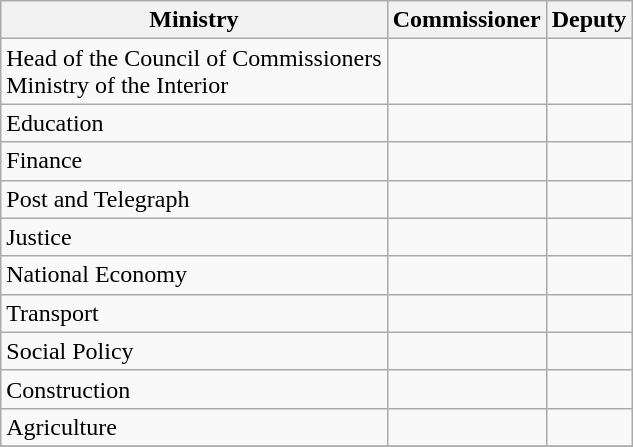<table class="wikitable">
<tr>
<th scope="col">Ministry</th>
<th scope="col">Commissioner</th>
<th scope="col">Deputy</th>
</tr>
<tr>
<td>Head of the Council of Commissioners<br>Ministry of the Interior</td>
<td></td>
<td><br></td>
</tr>
<tr>
<td>Education</td>
<td></td>
<td></td>
</tr>
<tr>
<td>Finance</td>
<td></td>
<td></td>
</tr>
<tr>
<td>Post and Telegraph</td>
<td></td>
<td></td>
</tr>
<tr>
<td>Justice</td>
<td></td>
<td></td>
</tr>
<tr>
<td>National Economy</td>
<td></td>
<td></td>
</tr>
<tr>
<td>Transport</td>
<td></td>
<td></td>
</tr>
<tr>
<td>Social Policy</td>
<td></td>
<td></td>
</tr>
<tr>
<td>Construction</td>
<td></td>
<td></td>
</tr>
<tr>
<td>Agriculture</td>
<td></td>
<td></td>
</tr>
<tr>
</tr>
</table>
